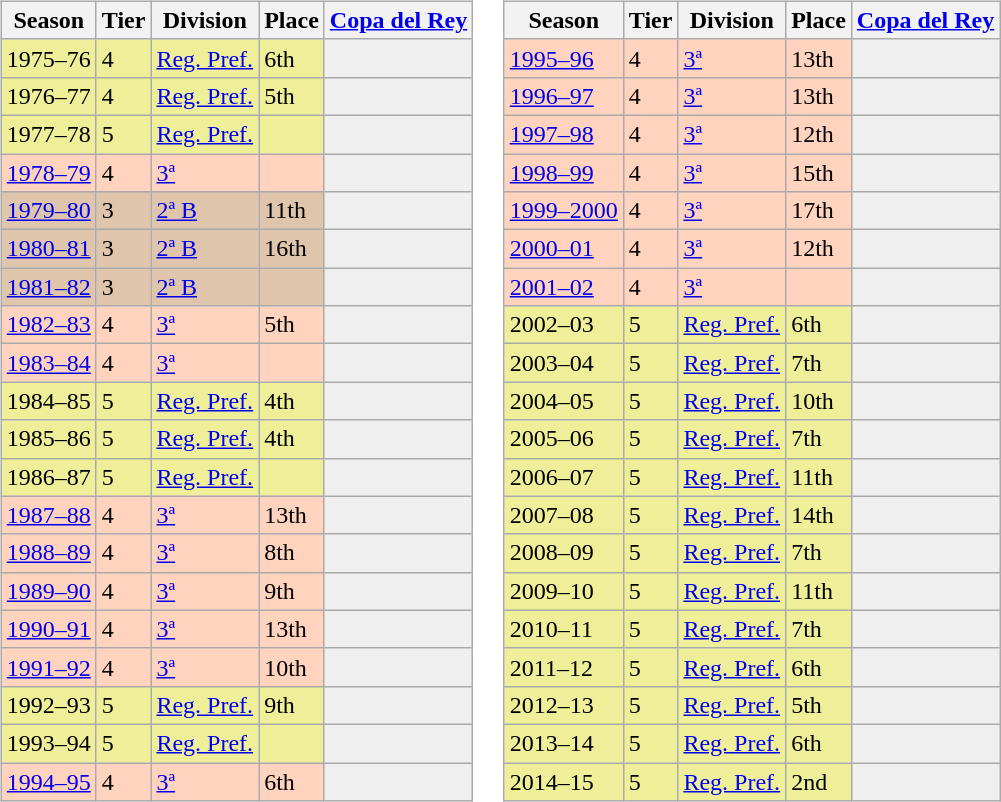<table>
<tr>
<td valign="top" width=0%><br><table class="wikitable">
<tr style="background:#f0f6fa;">
<th>Season</th>
<th>Tier</th>
<th>Division</th>
<th>Place</th>
<th><a href='#'>Copa del Rey</a></th>
</tr>
<tr>
<td style="background:#EFEF99;">1975–76</td>
<td style="background:#EFEF99;">4</td>
<td style="background:#EFEF99;"><a href='#'>Reg. Pref.</a></td>
<td style="background:#EFEF99;">6th</td>
<th style="background:#efefef;"></th>
</tr>
<tr>
<td style="background:#EFEF99;">1976–77</td>
<td style="background:#EFEF99;">4</td>
<td style="background:#EFEF99;"><a href='#'>Reg. Pref.</a></td>
<td style="background:#EFEF99;">5th</td>
<th style="background:#efefef;"></th>
</tr>
<tr>
<td style="background:#EFEF99;">1977–78</td>
<td style="background:#EFEF99;">5</td>
<td style="background:#EFEF99;"><a href='#'>Reg. Pref.</a></td>
<td style="background:#EFEF99;"></td>
<th style="background:#efefef;"></th>
</tr>
<tr>
<td style="background:#FFD3BD;"><a href='#'>1978–79</a></td>
<td style="background:#FFD3BD;">4</td>
<td style="background:#FFD3BD;"><a href='#'>3ª</a></td>
<td style="background:#FFD3BD;"></td>
<th style="background:#efefef;"></th>
</tr>
<tr>
<td style="background:#DEC5AB;"><a href='#'>1979–80</a></td>
<td style="background:#DEC5AB;">3</td>
<td style="background:#DEC5AB;"><a href='#'>2ª B</a></td>
<td style="background:#DEC5AB;">11th</td>
<th style="background:#efefef;"></th>
</tr>
<tr>
<td style="background:#DEC5AB;"><a href='#'>1980–81</a></td>
<td style="background:#DEC5AB;">3</td>
<td style="background:#DEC5AB;"><a href='#'>2ª B</a></td>
<td style="background:#DEC5AB;">16th</td>
<th style="background:#efefef;"></th>
</tr>
<tr>
<td style="background:#DEC5AB;"><a href='#'>1981–82</a></td>
<td style="background:#DEC5AB;">3</td>
<td style="background:#DEC5AB;"><a href='#'>2ª B</a></td>
<td style="background:#DEC5AB;"></td>
<th style="background:#efefef;"></th>
</tr>
<tr>
<td style="background:#FFD3BD;"><a href='#'>1982–83</a></td>
<td style="background:#FFD3BD;">4</td>
<td style="background:#FFD3BD;"><a href='#'>3ª</a></td>
<td style="background:#FFD3BD;">5th</td>
<th style="background:#efefef;"></th>
</tr>
<tr>
<td style="background:#FFD3BD;"><a href='#'>1983–84</a></td>
<td style="background:#FFD3BD;">4</td>
<td style="background:#FFD3BD;"><a href='#'>3ª</a></td>
<td style="background:#FFD3BD;"></td>
<th style="background:#efefef;"></th>
</tr>
<tr>
<td style="background:#EFEF99;">1984–85</td>
<td style="background:#EFEF99;">5</td>
<td style="background:#EFEF99;"><a href='#'>Reg. Pref.</a></td>
<td style="background:#EFEF99;">4th</td>
<th style="background:#efefef;"></th>
</tr>
<tr>
<td style="background:#EFEF99;">1985–86</td>
<td style="background:#EFEF99;">5</td>
<td style="background:#EFEF99;"><a href='#'>Reg. Pref.</a></td>
<td style="background:#EFEF99;">4th</td>
<th style="background:#efefef;"></th>
</tr>
<tr>
<td style="background:#EFEF99;">1986–87</td>
<td style="background:#EFEF99;">5</td>
<td style="background:#EFEF99;"><a href='#'>Reg. Pref.</a></td>
<td style="background:#EFEF99;"></td>
<th style="background:#efefef;"></th>
</tr>
<tr>
<td style="background:#FFD3BD;"><a href='#'>1987–88</a></td>
<td style="background:#FFD3BD;">4</td>
<td style="background:#FFD3BD;"><a href='#'>3ª</a></td>
<td style="background:#FFD3BD;">13th</td>
<th style="background:#efefef;"></th>
</tr>
<tr>
<td style="background:#FFD3BD;"><a href='#'>1988–89</a></td>
<td style="background:#FFD3BD;">4</td>
<td style="background:#FFD3BD;"><a href='#'>3ª</a></td>
<td style="background:#FFD3BD;">8th</td>
<th style="background:#efefef;"></th>
</tr>
<tr>
<td style="background:#FFD3BD;"><a href='#'>1989–90</a></td>
<td style="background:#FFD3BD;">4</td>
<td style="background:#FFD3BD;"><a href='#'>3ª</a></td>
<td style="background:#FFD3BD;">9th</td>
<th style="background:#efefef;"></th>
</tr>
<tr>
<td style="background:#FFD3BD;"><a href='#'>1990–91</a></td>
<td style="background:#FFD3BD;">4</td>
<td style="background:#FFD3BD;"><a href='#'>3ª</a></td>
<td style="background:#FFD3BD;">13th</td>
<th style="background:#efefef;"></th>
</tr>
<tr>
<td style="background:#FFD3BD;"><a href='#'>1991–92</a></td>
<td style="background:#FFD3BD;">4</td>
<td style="background:#FFD3BD;"><a href='#'>3ª</a></td>
<td style="background:#FFD3BD;">10th</td>
<th style="background:#efefef;"></th>
</tr>
<tr>
<td style="background:#EFEF99;">1992–93</td>
<td style="background:#EFEF99;">5</td>
<td style="background:#EFEF99;"><a href='#'>Reg. Pref.</a></td>
<td style="background:#EFEF99;">9th</td>
<th style="background:#efefef;"></th>
</tr>
<tr>
<td style="background:#EFEF99;">1993–94</td>
<td style="background:#EFEF99;">5</td>
<td style="background:#EFEF99;"><a href='#'>Reg. Pref.</a></td>
<td style="background:#EFEF99;"></td>
<th style="background:#efefef;"></th>
</tr>
<tr>
<td style="background:#FFD3BD;"><a href='#'>1994–95</a></td>
<td style="background:#FFD3BD;">4</td>
<td style="background:#FFD3BD;"><a href='#'>3ª</a></td>
<td style="background:#FFD3BD;">6th</td>
<th style="background:#efefef;"></th>
</tr>
</table>
</td>
<td valign="top" width=0%><br><table class="wikitable">
<tr style="background:#f0f6fa;">
<th>Season</th>
<th>Tier</th>
<th>Division</th>
<th>Place</th>
<th><a href='#'>Copa del Rey</a></th>
</tr>
<tr>
<td style="background:#FFD3BD;"><a href='#'>1995–96</a></td>
<td style="background:#FFD3BD;">4</td>
<td style="background:#FFD3BD;"><a href='#'>3ª</a></td>
<td style="background:#FFD3BD;">13th</td>
<th style="background:#efefef;"></th>
</tr>
<tr>
<td style="background:#FFD3BD;"><a href='#'>1996–97</a></td>
<td style="background:#FFD3BD;">4</td>
<td style="background:#FFD3BD;"><a href='#'>3ª</a></td>
<td style="background:#FFD3BD;">13th</td>
<th style="background:#efefef;"></th>
</tr>
<tr>
<td style="background:#FFD3BD;"><a href='#'>1997–98</a></td>
<td style="background:#FFD3BD;">4</td>
<td style="background:#FFD3BD;"><a href='#'>3ª</a></td>
<td style="background:#FFD3BD;">12th</td>
<th style="background:#efefef;"></th>
</tr>
<tr>
<td style="background:#FFD3BD;"><a href='#'>1998–99</a></td>
<td style="background:#FFD3BD;">4</td>
<td style="background:#FFD3BD;"><a href='#'>3ª</a></td>
<td style="background:#FFD3BD;">15th</td>
<th style="background:#efefef;"></th>
</tr>
<tr>
<td style="background:#FFD3BD;"><a href='#'>1999–2000</a></td>
<td style="background:#FFD3BD;">4</td>
<td style="background:#FFD3BD;"><a href='#'>3ª</a></td>
<td style="background:#FFD3BD;">17th</td>
<th style="background:#efefef;"></th>
</tr>
<tr>
<td style="background:#FFD3BD;"><a href='#'>2000–01</a></td>
<td style="background:#FFD3BD;">4</td>
<td style="background:#FFD3BD;"><a href='#'>3ª</a></td>
<td style="background:#FFD3BD;">12th</td>
<th style="background:#efefef;"></th>
</tr>
<tr>
<td style="background:#FFD3BD;"><a href='#'>2001–02</a></td>
<td style="background:#FFD3BD;">4</td>
<td style="background:#FFD3BD;"><a href='#'>3ª</a></td>
<td style="background:#FFD3BD;"></td>
<th style="background:#efefef;"></th>
</tr>
<tr>
<td style="background:#EFEF99;">2002–03</td>
<td style="background:#EFEF99;">5</td>
<td style="background:#EFEF99;"><a href='#'>Reg. Pref.</a></td>
<td style="background:#EFEF99;">6th</td>
<th style="background:#efefef;"></th>
</tr>
<tr>
<td style="background:#EFEF99;">2003–04</td>
<td style="background:#EFEF99;">5</td>
<td style="background:#EFEF99;"><a href='#'>Reg. Pref.</a></td>
<td style="background:#EFEF99;">7th</td>
<th style="background:#efefef;"></th>
</tr>
<tr>
<td style="background:#EFEF99;">2004–05</td>
<td style="background:#EFEF99;">5</td>
<td style="background:#EFEF99;"><a href='#'>Reg. Pref.</a></td>
<td style="background:#EFEF99;">10th</td>
<th style="background:#efefef;"></th>
</tr>
<tr>
<td style="background:#EFEF99;">2005–06</td>
<td style="background:#EFEF99;">5</td>
<td style="background:#EFEF99;"><a href='#'>Reg. Pref.</a></td>
<td style="background:#EFEF99;">7th</td>
<th style="background:#efefef;"></th>
</tr>
<tr>
<td style="background:#EFEF99;">2006–07</td>
<td style="background:#EFEF99;">5</td>
<td style="background:#EFEF99;"><a href='#'>Reg. Pref.</a></td>
<td style="background:#EFEF99;">11th</td>
<th style="background:#efefef;"></th>
</tr>
<tr>
<td style="background:#EFEF99;">2007–08</td>
<td style="background:#EFEF99;">5</td>
<td style="background:#EFEF99;"><a href='#'>Reg. Pref.</a></td>
<td style="background:#EFEF99;">14th</td>
<th style="background:#efefef;"></th>
</tr>
<tr>
<td style="background:#EFEF99;">2008–09</td>
<td style="background:#EFEF99;">5</td>
<td style="background:#EFEF99;"><a href='#'>Reg. Pref.</a></td>
<td style="background:#EFEF99;">7th</td>
<th style="background:#efefef;"></th>
</tr>
<tr>
<td style="background:#EFEF99;">2009–10</td>
<td style="background:#EFEF99;">5</td>
<td style="background:#EFEF99;"><a href='#'>Reg. Pref.</a></td>
<td style="background:#EFEF99;">11th</td>
<th style="background:#efefef;"></th>
</tr>
<tr>
<td style="background:#EFEF99;">2010–11</td>
<td style="background:#EFEF99;">5</td>
<td style="background:#EFEF99;"><a href='#'>Reg. Pref.</a></td>
<td style="background:#EFEF99;">7th</td>
<th style="background:#efefef;"></th>
</tr>
<tr>
<td style="background:#EFEF99;">2011–12</td>
<td style="background:#EFEF99;">5</td>
<td style="background:#EFEF99;"><a href='#'>Reg. Pref.</a></td>
<td style="background:#EFEF99;">6th</td>
<th style="background:#efefef;"></th>
</tr>
<tr>
<td style="background:#EFEF99;">2012–13</td>
<td style="background:#EFEF99;">5</td>
<td style="background:#EFEF99;"><a href='#'>Reg. Pref.</a></td>
<td style="background:#EFEF99;">5th</td>
<th style="background:#efefef;"></th>
</tr>
<tr>
<td style="background:#EFEF99;">2013–14</td>
<td style="background:#EFEF99;">5</td>
<td style="background:#EFEF99;"><a href='#'>Reg. Pref.</a></td>
<td style="background:#EFEF99;">6th</td>
<th style="background:#efefef;"></th>
</tr>
<tr>
<td style="background:#EFEF99;">2014–15</td>
<td style="background:#EFEF99;">5</td>
<td style="background:#EFEF99;"><a href='#'>Reg. Pref.</a></td>
<td style="background:#EFEF99;">2nd</td>
<th style="background:#efefef;"></th>
</tr>
</table>
</td>
</tr>
</table>
